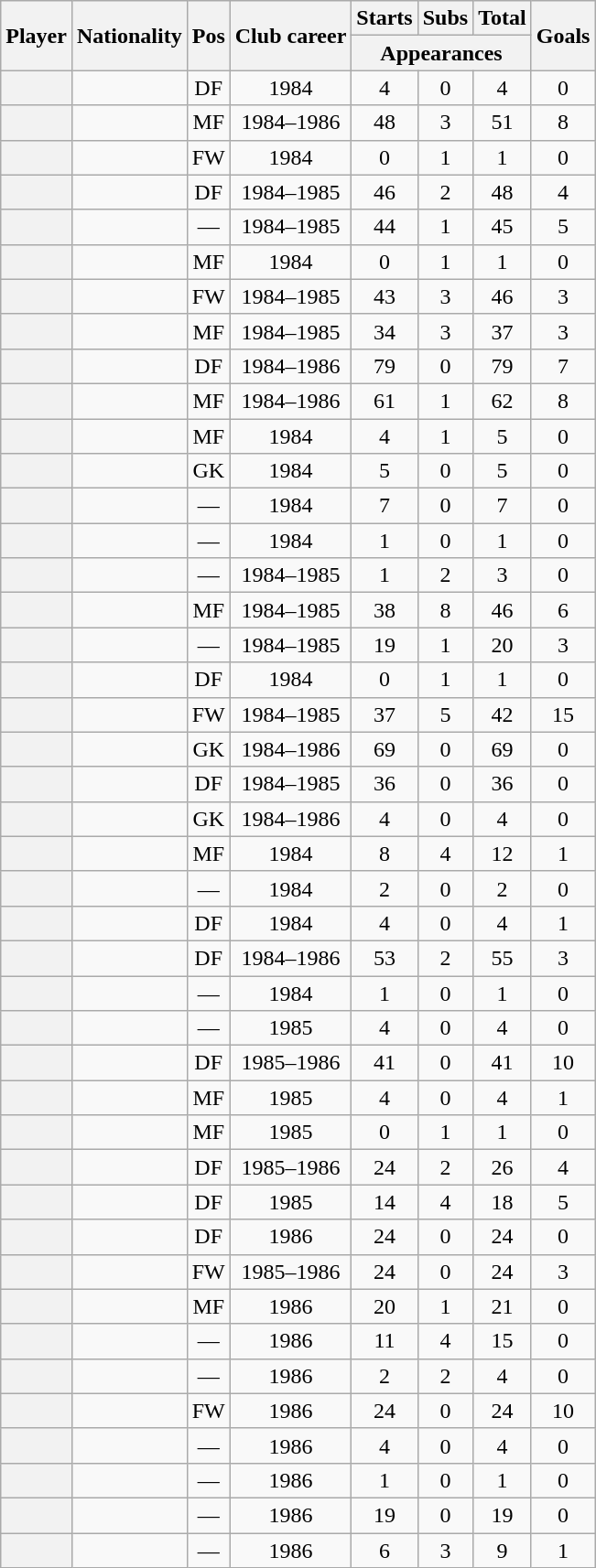<table class="wikitable sortable plainrowheaders" style="text-align:center;">
<tr>
<th scope=col rowspan="2">Player</th>
<th scope=col rowspan="2">Nationality</th>
<th scope=col rowspan="2">Pos</th>
<th scope=col rowspan="2">Club career</th>
<th scope=col>Starts</th>
<th scope=col>Subs</th>
<th scope=col>Total</th>
<th rowspan="2" scope=col>Goals</th>
</tr>
<tr class=unsortable>
<th scope=col colspan="3">Appearances</th>
</tr>
<tr>
<th scope=row></th>
<td align="left"></td>
<td>DF</td>
<td>1984</td>
<td>4</td>
<td>0</td>
<td>4</td>
<td>0</td>
</tr>
<tr>
<th scope=row></th>
<td align="left"></td>
<td>MF</td>
<td>1984–1986</td>
<td>48</td>
<td>3</td>
<td>51</td>
<td>8</td>
</tr>
<tr>
<th scope=row></th>
<td align="left"></td>
<td>FW</td>
<td>1984</td>
<td>0</td>
<td>1</td>
<td>1</td>
<td>0</td>
</tr>
<tr>
<th scope=row></th>
<td align="left"></td>
<td>DF</td>
<td>1984–1985</td>
<td>46</td>
<td>2</td>
<td>48</td>
<td>4</td>
</tr>
<tr>
<th scope=row></th>
<td align="left"></td>
<td>—</td>
<td>1984–1985</td>
<td>44</td>
<td>1</td>
<td>45</td>
<td>5</td>
</tr>
<tr>
<th scope=row></th>
<td align="left"></td>
<td>MF</td>
<td>1984</td>
<td>0</td>
<td>1</td>
<td>1</td>
<td>0</td>
</tr>
<tr>
<th scope=row></th>
<td align="left"></td>
<td>FW</td>
<td>1984–1985</td>
<td>43</td>
<td>3</td>
<td>46</td>
<td>3</td>
</tr>
<tr>
<th scope=row></th>
<td align="left"></td>
<td>MF</td>
<td>1984–1985</td>
<td>34</td>
<td>3</td>
<td>37</td>
<td>3</td>
</tr>
<tr>
<th scope=row></th>
<td align="left"></td>
<td>DF</td>
<td>1984–1986</td>
<td>79</td>
<td>0</td>
<td>79</td>
<td>7</td>
</tr>
<tr>
<th scope=row></th>
<td align="left"></td>
<td>MF</td>
<td>1984–1986</td>
<td>61</td>
<td>1</td>
<td>62</td>
<td>8</td>
</tr>
<tr>
<th scope=row></th>
<td align="left"></td>
<td>MF</td>
<td>1984</td>
<td>4</td>
<td>1</td>
<td>5</td>
<td>0</td>
</tr>
<tr>
<th scope=row></th>
<td align="left"></td>
<td>GK</td>
<td>1984</td>
<td>5</td>
<td>0</td>
<td>5</td>
<td>0</td>
</tr>
<tr>
<th scope=row></th>
<td align="left"></td>
<td>—</td>
<td>1984</td>
<td>7</td>
<td>0</td>
<td>7</td>
<td>0</td>
</tr>
<tr>
<th scope=row></th>
<td align="left"></td>
<td>—</td>
<td>1984</td>
<td>1</td>
<td>0</td>
<td>1</td>
<td>0</td>
</tr>
<tr>
<th scope=row></th>
<td align="left"></td>
<td>—</td>
<td>1984–1985</td>
<td>1</td>
<td>2</td>
<td>3</td>
<td>0</td>
</tr>
<tr>
<th scope=row></th>
<td align="left"></td>
<td>MF</td>
<td>1984–1985</td>
<td>38</td>
<td>8</td>
<td>46</td>
<td>6</td>
</tr>
<tr>
<th scope=row></th>
<td align="left"></td>
<td>—</td>
<td>1984–1985</td>
<td>19</td>
<td>1</td>
<td>20</td>
<td>3</td>
</tr>
<tr>
<th scope=row></th>
<td align="left"></td>
<td>DF</td>
<td>1984</td>
<td>0</td>
<td>1</td>
<td>1</td>
<td>0</td>
</tr>
<tr>
<th scope=row></th>
<td align="left"></td>
<td>FW</td>
<td>1984–1985</td>
<td>37</td>
<td>5</td>
<td>42</td>
<td>15</td>
</tr>
<tr>
<th scope=row></th>
<td align="left"></td>
<td>GK</td>
<td>1984–1986</td>
<td>69</td>
<td>0</td>
<td>69</td>
<td>0</td>
</tr>
<tr>
<th scope=row></th>
<td align="left"></td>
<td>DF</td>
<td>1984–1985</td>
<td>36</td>
<td>0</td>
<td>36</td>
<td>0</td>
</tr>
<tr>
<th scope=row></th>
<td align="left"></td>
<td>GK</td>
<td>1984–1986</td>
<td>4</td>
<td>0</td>
<td>4</td>
<td>0</td>
</tr>
<tr>
<th scope=row></th>
<td align="left"></td>
<td>MF</td>
<td>1984</td>
<td>8</td>
<td>4</td>
<td>12</td>
<td>1</td>
</tr>
<tr>
<th scope=row></th>
<td align="left"></td>
<td>—</td>
<td>1984</td>
<td>2</td>
<td>0</td>
<td>2</td>
<td>0</td>
</tr>
<tr>
<th scope=row></th>
<td align="left"></td>
<td>DF</td>
<td>1984</td>
<td>4</td>
<td>0</td>
<td>4</td>
<td>1</td>
</tr>
<tr>
<th scope=row></th>
<td align="left"></td>
<td>DF</td>
<td>1984–1986</td>
<td>53</td>
<td>2</td>
<td>55</td>
<td>3</td>
</tr>
<tr>
<th scope=row></th>
<td align="left"></td>
<td>—</td>
<td>1984</td>
<td>1</td>
<td>0</td>
<td>1</td>
<td>0</td>
</tr>
<tr>
<th scope=row></th>
<td align="left"></td>
<td>—</td>
<td>1985</td>
<td>4</td>
<td>0</td>
<td>4</td>
<td>0</td>
</tr>
<tr>
<th scope=row></th>
<td align="left"></td>
<td>DF</td>
<td>1985–1986</td>
<td>41</td>
<td>0</td>
<td>41</td>
<td>10</td>
</tr>
<tr>
<th scope=row></th>
<td align="left"></td>
<td>MF</td>
<td>1985</td>
<td>4</td>
<td>0</td>
<td>4</td>
<td>1</td>
</tr>
<tr>
<th scope=row></th>
<td align="left"></td>
<td>MF</td>
<td>1985</td>
<td>0</td>
<td>1</td>
<td>1</td>
<td>0</td>
</tr>
<tr>
<th scope=row></th>
<td align="left"></td>
<td>DF</td>
<td>1985–1986</td>
<td>24</td>
<td>2</td>
<td>26</td>
<td>4</td>
</tr>
<tr>
<th scope=row></th>
<td align="left"></td>
<td>DF</td>
<td>1985</td>
<td>14</td>
<td>4</td>
<td>18</td>
<td>5</td>
</tr>
<tr>
<th scope=row></th>
<td align="left"></td>
<td>DF</td>
<td>1986</td>
<td>24</td>
<td>0</td>
<td>24</td>
<td>0</td>
</tr>
<tr>
<th scope=row></th>
<td align="left"></td>
<td>FW</td>
<td>1985–1986</td>
<td>24</td>
<td>0</td>
<td>24</td>
<td>3</td>
</tr>
<tr>
<th scope=row></th>
<td align="left"></td>
<td>MF</td>
<td>1986</td>
<td>20</td>
<td>1</td>
<td>21</td>
<td>0</td>
</tr>
<tr>
<th scope=row></th>
<td align="left"></td>
<td>—</td>
<td>1986</td>
<td>11</td>
<td>4</td>
<td>15</td>
<td>0</td>
</tr>
<tr>
<th scope=row></th>
<td align="left"></td>
<td>—</td>
<td>1986</td>
<td>2</td>
<td>2</td>
<td>4</td>
<td>0</td>
</tr>
<tr>
<th scope=row></th>
<td align="left"></td>
<td>FW</td>
<td>1986</td>
<td>24</td>
<td>0</td>
<td>24</td>
<td>10</td>
</tr>
<tr>
<th scope=row></th>
<td align="left"></td>
<td>—</td>
<td>1986</td>
<td>4</td>
<td>0</td>
<td>4</td>
<td>0</td>
</tr>
<tr>
<th scope=row></th>
<td align="left"></td>
<td>—</td>
<td>1986</td>
<td>1</td>
<td>0</td>
<td>1</td>
<td>0</td>
</tr>
<tr>
<th scope=row></th>
<td align="left"></td>
<td>—</td>
<td>1986</td>
<td>19</td>
<td>0</td>
<td>19</td>
<td>0</td>
</tr>
<tr>
<th scope=row></th>
<td align="left"></td>
<td>—</td>
<td>1986</td>
<td>6</td>
<td>3</td>
<td>9</td>
<td>1</td>
</tr>
</table>
